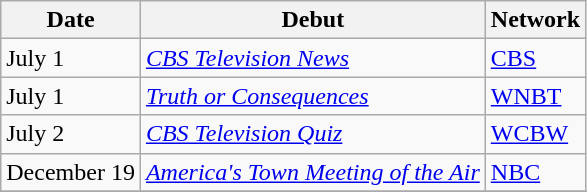<table class="wikitable sortable">
<tr>
<th>Date</th>
<th>Debut</th>
<th>Network</th>
</tr>
<tr>
<td>July 1</td>
<td><em><a href='#'>CBS Television News</a></em></td>
<td><a href='#'>CBS</a></td>
</tr>
<tr>
<td>July 1</td>
<td><em><a href='#'>Truth or Consequences</a></em></td>
<td><a href='#'>WNBT</a></td>
</tr>
<tr>
<td>July 2</td>
<td><em><a href='#'>CBS Television Quiz</a></em></td>
<td><a href='#'>WCBW</a></td>
</tr>
<tr>
<td>December 19</td>
<td><em><a href='#'>America's Town Meeting of the Air</a></em></td>
<td><a href='#'>NBC</a></td>
</tr>
<tr>
</tr>
</table>
